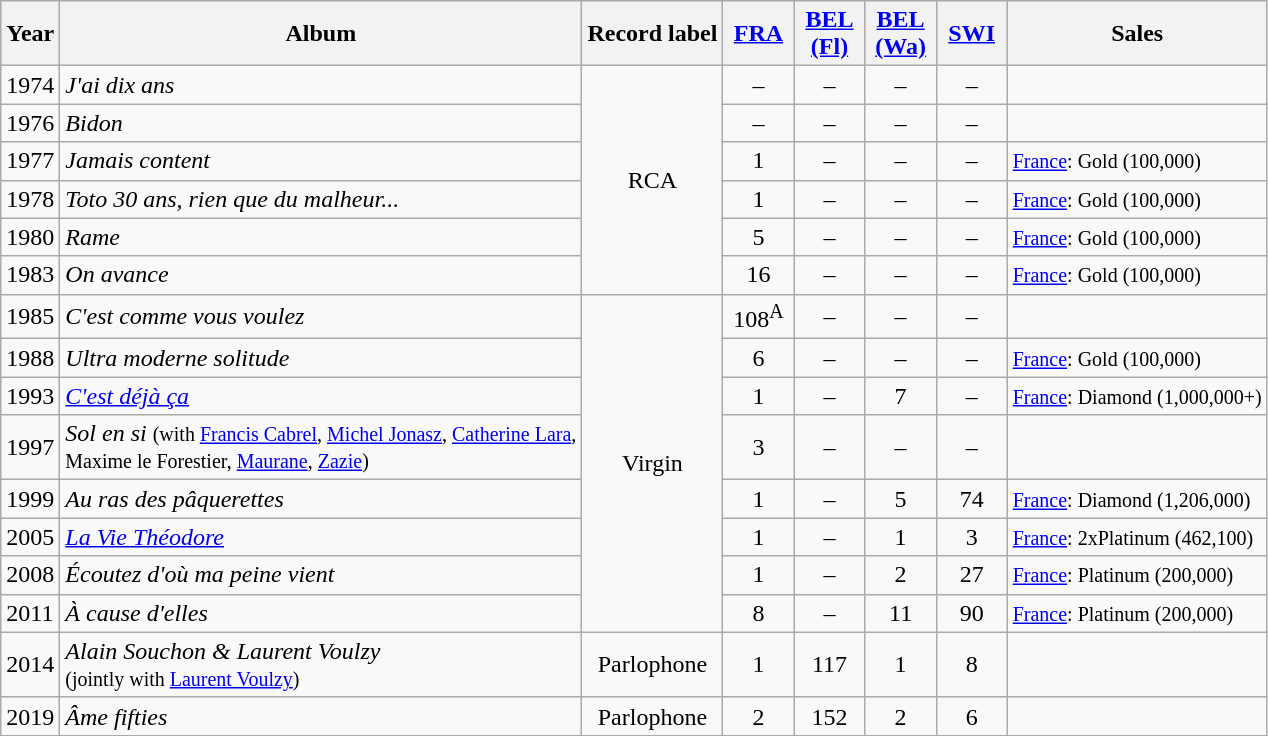<table class="wikitable">
<tr>
<th>Year</th>
<th>Album</th>
<th>Record label</th>
<th width="40"><a href='#'>FRA</a><br></th>
<th width="40"><a href='#'>BEL<br>(Fl)</a><br></th>
<th width="40"><a href='#'>BEL<br>(Wa)</a><br></th>
<th width="40"><a href='#'>SWI</a><br></th>
<th>Sales</th>
</tr>
<tr>
<td>1974</td>
<td><em>J'ai dix ans</em></td>
<td rowspan=6 style="text-align:center;">RCA</td>
<td align="center">–</td>
<td align="center">–</td>
<td align="center">–</td>
<td align="center">–</td>
<td><small></small></td>
</tr>
<tr>
<td>1976</td>
<td><em>Bidon</em></td>
<td align="center">–</td>
<td align="center">–</td>
<td align="center">–</td>
<td align="center">–</td>
<td></td>
</tr>
<tr>
<td>1977</td>
<td><em>Jamais content</em></td>
<td align="center">1</td>
<td align="center">–</td>
<td align="center">–</td>
<td align="center">–</td>
<td><small><a href='#'>France</a>: Gold (100,000)</small></td>
</tr>
<tr>
<td>1978</td>
<td><em>Toto 30 ans, rien que du malheur...</em></td>
<td align="center">1</td>
<td align="center">–</td>
<td align="center">–</td>
<td align="center">–</td>
<td><small><a href='#'>France</a>: Gold (100,000)</small></td>
</tr>
<tr>
<td>1980</td>
<td><em>Rame</em></td>
<td align="center">5</td>
<td align="center">–</td>
<td align="center">–</td>
<td align="center">–</td>
<td><small><a href='#'>France</a>: Gold (100,000)</small></td>
</tr>
<tr>
<td>1983</td>
<td><em>On avance</em></td>
<td align="center">16</td>
<td align="center">–</td>
<td align="center">–</td>
<td align="center">–</td>
<td><small><a href='#'>France</a>: Gold (100,000)</small></td>
</tr>
<tr>
<td>1985</td>
<td><em>C'est comme vous voulez</em></td>
<td rowspan=8 style="text-align:center;">Virgin</td>
<td align="center">108<sup>A</sup></td>
<td align="center">–</td>
<td align="center">–</td>
<td align="center">–</td>
<td></td>
</tr>
<tr>
<td>1988</td>
<td><em>Ultra moderne solitude</em></td>
<td align="center">6</td>
<td align="center">–</td>
<td align="center">–</td>
<td align="center">–</td>
<td><small><a href='#'>France</a>: Gold (100,000)</small></td>
</tr>
<tr>
<td>1993</td>
<td><em><a href='#'>C'est déjà ça</a></em></td>
<td align="center">1</td>
<td align="center">–</td>
<td align="center">7</td>
<td align="center">–</td>
<td><small><a href='#'>France</a>: Diamond (1,000,000+)</small></td>
</tr>
<tr>
<td>1997</td>
<td><em>Sol en si</em> <small> (with <a href='#'>Francis Cabrel</a>, <a href='#'>Michel Jonasz</a>, <a href='#'>Catherine Lara</a>, <br> Maxime le Forestier, <a href='#'>Maurane</a>, <a href='#'>Zazie</a>)</small></td>
<td align="center">3</td>
<td align="center">–</td>
<td align="center">–</td>
<td align="center">–</td>
<td></td>
</tr>
<tr>
<td>1999</td>
<td><em>Au ras des pâquerettes</em></td>
<td align="center">1</td>
<td align="center">–</td>
<td align="center">5</td>
<td align="center">74</td>
<td><small><a href='#'>France</a>: Diamond (1,206,000)</small></td>
</tr>
<tr>
<td>2005</td>
<td><em><a href='#'>La Vie Théodore</a></em></td>
<td align="center">1</td>
<td align="center">–</td>
<td align="center">1</td>
<td align="center">3</td>
<td><small><a href='#'>France</a>: 2xPlatinum (462,100)</small></td>
</tr>
<tr>
<td>2008</td>
<td><em>Écoutez d'où ma peine vient</em></td>
<td align="center">1</td>
<td align="center">–</td>
<td align="center">2</td>
<td align="center">27</td>
<td><small><a href='#'>France</a>: Platinum (200,000)</small></td>
</tr>
<tr>
<td>2011</td>
<td><em>À cause d'elles</em></td>
<td align="center">8</td>
<td align="center">–</td>
<td align="center">11</td>
<td align="center">90</td>
<td><small><a href='#'>France</a>: Platinum (200,000)</small></td>
</tr>
<tr>
<td>2014</td>
<td><em>Alain Souchon & Laurent Voulzy</em> <br><small>(jointly with <a href='#'>Laurent Voulzy</a>)</small></td>
<td align="center">Parlophone</td>
<td align="center">1</td>
<td align="center">117</td>
<td align="center">1</td>
<td align="center">8</td>
<td></td>
</tr>
<tr>
<td>2019</td>
<td><em>Âme fifties</em></td>
<td align="center">Parlophone</td>
<td align="center">2<br></td>
<td align="center">152</td>
<td align="center">2</td>
<td align="center">6</td>
<td></td>
</tr>
</table>
